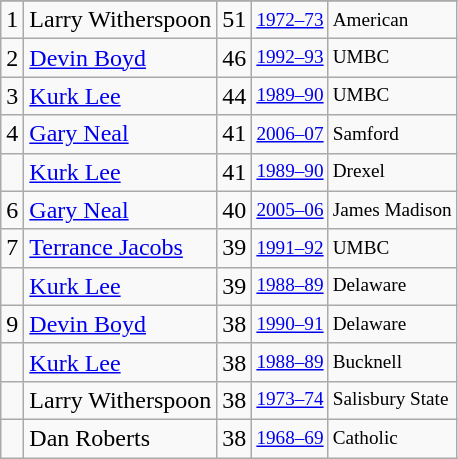<table class="wikitable">
<tr>
</tr>
<tr>
<td>1</td>
<td>Larry Witherspoon</td>
<td>51</td>
<td style="font-size:80%;"><a href='#'>1972–73</a></td>
<td style="font-size:80%;">American</td>
</tr>
<tr>
<td>2</td>
<td><a href='#'>Devin Boyd</a></td>
<td>46</td>
<td style="font-size:80%;"><a href='#'>1992–93</a></td>
<td style="font-size:80%;">UMBC</td>
</tr>
<tr>
<td>3</td>
<td><a href='#'>Kurk Lee</a></td>
<td>44</td>
<td style="font-size:80%;"><a href='#'>1989–90</a></td>
<td style="font-size:80%;">UMBC</td>
</tr>
<tr>
<td>4</td>
<td><a href='#'>Gary Neal</a></td>
<td>41</td>
<td style="font-size:80%;"><a href='#'>2006–07</a></td>
<td style="font-size:80%;">Samford</td>
</tr>
<tr>
<td></td>
<td><a href='#'>Kurk Lee</a></td>
<td>41</td>
<td style="font-size:80%;"><a href='#'>1989–90</a></td>
<td style="font-size:80%;">Drexel</td>
</tr>
<tr>
<td>6</td>
<td><a href='#'>Gary Neal</a></td>
<td>40</td>
<td style="font-size:80%;"><a href='#'>2005–06</a></td>
<td style="font-size:80%;">James Madison</td>
</tr>
<tr>
<td>7</td>
<td><a href='#'>Terrance Jacobs</a></td>
<td>39</td>
<td style="font-size:80%;"><a href='#'>1991–92</a></td>
<td style="font-size:80%;">UMBC</td>
</tr>
<tr>
<td></td>
<td><a href='#'>Kurk Lee</a></td>
<td>39</td>
<td style="font-size:80%;"><a href='#'>1988–89</a></td>
<td style="font-size:80%;">Delaware</td>
</tr>
<tr>
<td>9</td>
<td><a href='#'>Devin Boyd</a></td>
<td>38</td>
<td style="font-size:80%;"><a href='#'>1990–91</a></td>
<td style="font-size:80%;">Delaware</td>
</tr>
<tr>
<td></td>
<td><a href='#'>Kurk Lee</a></td>
<td>38</td>
<td style="font-size:80%;"><a href='#'>1988–89</a></td>
<td style="font-size:80%;">Bucknell</td>
</tr>
<tr>
<td></td>
<td>Larry Witherspoon</td>
<td>38</td>
<td style="font-size:80%;"><a href='#'>1973–74</a></td>
<td style="font-size:80%;">Salisbury State</td>
</tr>
<tr>
<td></td>
<td>Dan Roberts</td>
<td>38</td>
<td style="font-size:80%;"><a href='#'>1968–69</a></td>
<td style="font-size:80%;">Catholic</td>
</tr>
</table>
